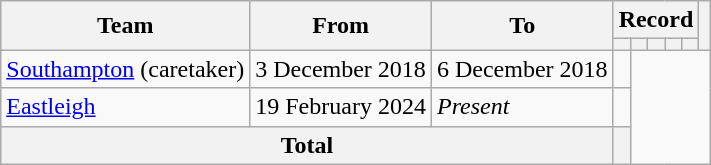<table class="wikitable" style="text-align: center;">
<tr>
<th rowspan=2>Team</th>
<th rowspan=2>From</th>
<th rowspan=2>To</th>
<th colspan=5>Record</th>
<th rowspan=2></th>
</tr>
<tr>
<th></th>
<th></th>
<th></th>
<th></th>
<th></th>
</tr>
<tr>
<td align=left><a href='#'>Southampton</a> (caretaker)</td>
<td align=left>3 December 2018</td>
<td align=left>6 December 2018<br></td>
<td></td>
</tr>
<tr>
<td align=left><a href='#'>Eastleigh</a></td>
<td align=left>19 February 2024</td>
<td align=left><em>Present</em><br></td>
<td></td>
</tr>
<tr>
<th colspan=3>Total<br></th>
<th></th>
</tr>
</table>
